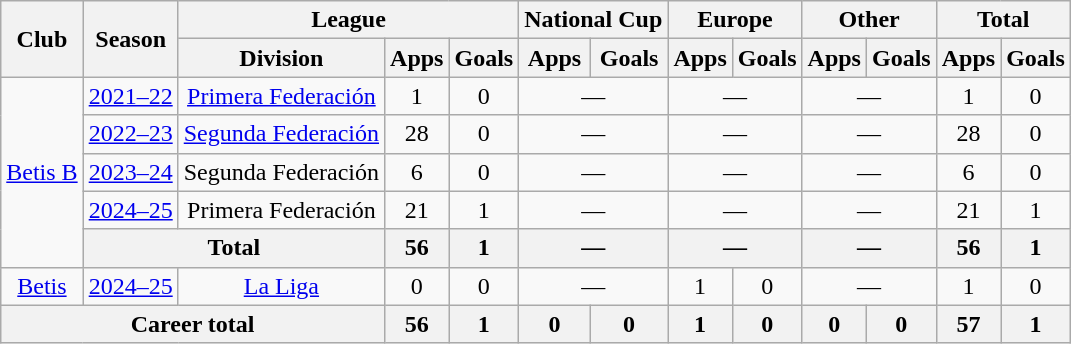<table class="wikitable" style="text-align:center">
<tr>
<th rowspan="2">Club</th>
<th rowspan="2">Season</th>
<th colspan="3">League</th>
<th colspan="2">National Cup</th>
<th colspan="2">Europe</th>
<th colspan="2">Other</th>
<th colspan="2">Total</th>
</tr>
<tr>
<th>Division</th>
<th>Apps</th>
<th>Goals</th>
<th>Apps</th>
<th>Goals</th>
<th>Apps</th>
<th>Goals</th>
<th>Apps</th>
<th>Goals</th>
<th>Apps</th>
<th>Goals</th>
</tr>
<tr>
<td rowspan="5"><a href='#'>Betis B</a></td>
<td><a href='#'>2021–22</a></td>
<td><a href='#'>Primera Federación</a></td>
<td>1</td>
<td>0</td>
<td colspan="2">—</td>
<td colspan="2">—</td>
<td colspan="2">—</td>
<td>1</td>
<td>0</td>
</tr>
<tr>
<td><a href='#'>2022–23</a></td>
<td><a href='#'>Segunda Federación</a></td>
<td>28</td>
<td>0</td>
<td colspan="2">—</td>
<td colspan="2">—</td>
<td colspan="2">—</td>
<td>28</td>
<td>0</td>
</tr>
<tr>
<td><a href='#'>2023–24</a></td>
<td>Segunda Federación</td>
<td>6</td>
<td>0</td>
<td colspan="2">—</td>
<td colspan="2">—</td>
<td colspan="2">—</td>
<td>6</td>
<td>0</td>
</tr>
<tr>
<td><a href='#'>2024–25</a></td>
<td>Primera Federación</td>
<td>21</td>
<td>1</td>
<td colspan="2">—</td>
<td colspan="2">—</td>
<td colspan="2">—</td>
<td>21</td>
<td>1</td>
</tr>
<tr>
<th colspan="2">Total</th>
<th>56</th>
<th>1</th>
<th colspan="2">—</th>
<th colspan="2">—</th>
<th colspan="2">—</th>
<th>56</th>
<th>1</th>
</tr>
<tr>
<td><a href='#'>Betis</a></td>
<td><a href='#'>2024–25</a></td>
<td><a href='#'>La Liga</a></td>
<td>0</td>
<td>0</td>
<td colspan="2">—</td>
<td>1</td>
<td>0</td>
<td colspan="2">—</td>
<td>1</td>
<td>0</td>
</tr>
<tr>
<th colspan="3">Career total</th>
<th>56</th>
<th>1</th>
<th>0</th>
<th>0</th>
<th>1</th>
<th>0</th>
<th>0</th>
<th>0</th>
<th>57</th>
<th>1</th>
</tr>
</table>
